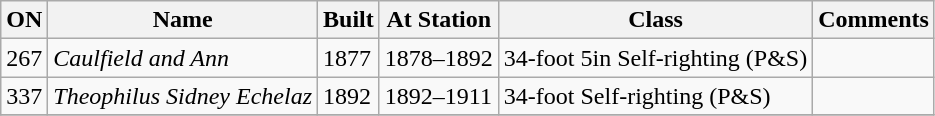<table class="wikitable">
<tr>
<th>ON</th>
<th>Name</th>
<th>Built</th>
<th>At Station</th>
<th>Class</th>
<th>Comments</th>
</tr>
<tr>
<td>267</td>
<td><em>Caulfield and Ann</em></td>
<td>1877</td>
<td>1878–1892</td>
<td>34-foot 5in Self-righting (P&S)</td>
<td></td>
</tr>
<tr>
<td>337</td>
<td><em>Theophilus Sidney Echelaz</em></td>
<td>1892</td>
<td>1892–1911</td>
<td>34-foot Self-righting (P&S)</td>
<td></td>
</tr>
<tr>
</tr>
</table>
